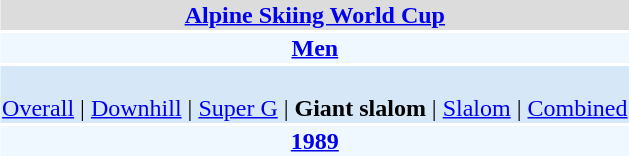<table align="right" class="toccolours" style="margin: 0 0 1em 1em;">
<tr>
<td colspan="2" align=center bgcolor=Gainsboro><strong><a href='#'>Alpine Skiing World Cup</a></strong></td>
</tr>
<tr>
<td colspan="2" align=center bgcolor=AliceBlue><strong><a href='#'>Men</a></strong></td>
</tr>
<tr>
<td colspan="2" align=center bgcolor=D6E8F8><br><a href='#'>Overall</a> | 
<a href='#'>Downhill</a> | 
<a href='#'>Super G</a> | 
<strong>Giant slalom</strong> | 
<a href='#'>Slalom</a> | 
<a href='#'>Combined</a></td>
</tr>
<tr>
<td colspan="2" align=center bgcolor=AliceBlue><strong><a href='#'>1989</a></strong></td>
</tr>
</table>
